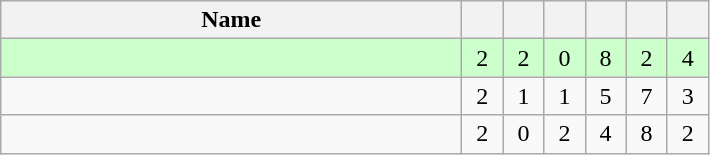<table class=wikitable style="text-align:center">
<tr>
<th width=300>Name</th>
<th width=20></th>
<th width=20></th>
<th width=20></th>
<th width=20></th>
<th width=20></th>
<th width=20></th>
</tr>
<tr style="background-color:#ccffcc;">
<td style="text-align:left;"></td>
<td>2</td>
<td>2</td>
<td>0</td>
<td>8</td>
<td>2</td>
<td>4</td>
</tr>
<tr>
<td style="text-align:left;"></td>
<td>2</td>
<td>1</td>
<td>1</td>
<td>5</td>
<td>7</td>
<td>3</td>
</tr>
<tr>
<td style="text-align:left;"></td>
<td>2</td>
<td>0</td>
<td>2</td>
<td>4</td>
<td>8</td>
<td>2</td>
</tr>
</table>
